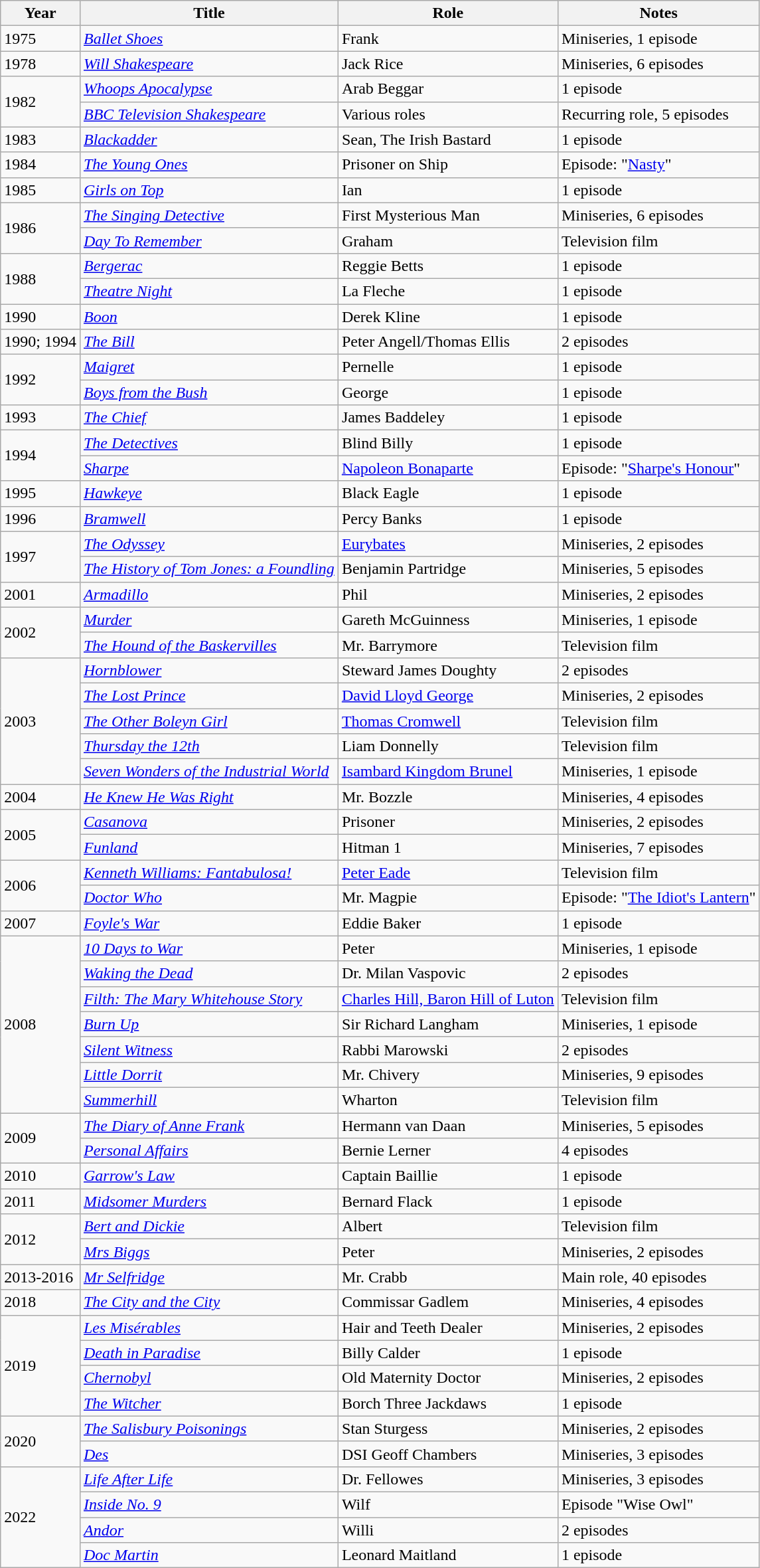<table class="wikitable sortable">
<tr>
<th>Year</th>
<th>Title</th>
<th>Role</th>
<th>Notes</th>
</tr>
<tr>
<td>1975</td>
<td><em><a href='#'>Ballet Shoes</a></em></td>
<td>Frank</td>
<td>Miniseries, 1 episode</td>
</tr>
<tr>
<td>1978</td>
<td><em><a href='#'>Will Shakespeare</a></em></td>
<td>Jack Rice</td>
<td>Miniseries, 6 episodes</td>
</tr>
<tr>
<td rowspan="2">1982</td>
<td><em><a href='#'>Whoops Apocalypse</a></em></td>
<td>Arab Beggar</td>
<td>1 episode</td>
</tr>
<tr>
<td><em><a href='#'>BBC Television Shakespeare</a></em></td>
<td>Various roles</td>
<td>Recurring role, 5 episodes</td>
</tr>
<tr>
<td>1983</td>
<td><em><a href='#'>Blackadder</a></em></td>
<td>Sean, The Irish Bastard</td>
<td>1 episode</td>
</tr>
<tr>
<td>1984</td>
<td><em><a href='#'>The Young Ones</a></em></td>
<td>Prisoner on Ship</td>
<td>Episode: "<a href='#'>Nasty</a>"</td>
</tr>
<tr>
<td>1985</td>
<td><em><a href='#'>Girls on Top</a></em></td>
<td>Ian</td>
<td>1 episode</td>
</tr>
<tr>
<td rowspan="2">1986</td>
<td><em><a href='#'>The Singing Detective</a></em></td>
<td>First Mysterious Man</td>
<td>Miniseries, 6 episodes</td>
</tr>
<tr>
<td><em><a href='#'>Day To Remember</a></em></td>
<td>Graham</td>
<td>Television film</td>
</tr>
<tr>
<td rowspan="2">1988</td>
<td><em><a href='#'>Bergerac</a></em></td>
<td>Reggie Betts</td>
<td>1 episode</td>
</tr>
<tr>
<td><em><a href='#'>Theatre Night</a></em></td>
<td>La Fleche</td>
<td>1 episode</td>
</tr>
<tr>
<td>1990</td>
<td><em><a href='#'>Boon</a></em></td>
<td>Derek Kline</td>
<td>1 episode</td>
</tr>
<tr>
<td>1990; 1994</td>
<td><em><a href='#'>The Bill</a></em></td>
<td>Peter Angell/Thomas Ellis</td>
<td>2 episodes</td>
</tr>
<tr>
<td rowspan="2">1992</td>
<td><em><a href='#'>Maigret</a></em></td>
<td>Pernelle</td>
<td>1 episode</td>
</tr>
<tr>
<td><em><a href='#'>Boys from the Bush</a></em></td>
<td>George</td>
<td>1 episode</td>
</tr>
<tr>
<td>1993</td>
<td><em><a href='#'>The Chief</a></em></td>
<td>James Baddeley</td>
<td>1 episode</td>
</tr>
<tr>
<td rowspan="2">1994</td>
<td><em><a href='#'>The Detectives</a></em></td>
<td>Blind Billy</td>
<td>1 episode</td>
</tr>
<tr>
<td><em><a href='#'>Sharpe</a></em></td>
<td><a href='#'>Napoleon Bonaparte</a></td>
<td>Episode: "<a href='#'>Sharpe's Honour</a>"</td>
</tr>
<tr>
<td>1995</td>
<td><em><a href='#'>Hawkeye</a></em></td>
<td>Black Eagle</td>
<td>1 episode</td>
</tr>
<tr>
<td>1996</td>
<td><em><a href='#'>Bramwell</a></em></td>
<td>Percy Banks</td>
<td>1 episode</td>
</tr>
<tr>
<td rowspan="2">1997</td>
<td><em><a href='#'>The Odyssey</a></em></td>
<td><a href='#'>Eurybates</a></td>
<td>Miniseries, 2 episodes</td>
</tr>
<tr>
<td><em><a href='#'>The History of Tom Jones: a Foundling</a></em></td>
<td>Benjamin Partridge</td>
<td>Miniseries, 5 episodes</td>
</tr>
<tr>
<td>2001</td>
<td><em><a href='#'>Armadillo</a></em></td>
<td>Phil</td>
<td>Miniseries, 2 episodes</td>
</tr>
<tr>
<td rowspan="2">2002</td>
<td><em><a href='#'>Murder</a></em></td>
<td>Gareth McGuinness</td>
<td>Miniseries, 1 episode</td>
</tr>
<tr>
<td><em><a href='#'>The Hound of the Baskervilles</a></em></td>
<td>Mr. Barrymore</td>
<td>Television film</td>
</tr>
<tr>
<td rowspan="5">2003</td>
<td><em><a href='#'>Hornblower</a></em></td>
<td>Steward James Doughty</td>
<td>2 episodes</td>
</tr>
<tr>
<td><em><a href='#'>The Lost Prince</a></em></td>
<td><a href='#'>David Lloyd George</a></td>
<td>Miniseries, 2 episodes</td>
</tr>
<tr>
<td><em><a href='#'>The Other Boleyn Girl</a></em></td>
<td><a href='#'>Thomas Cromwell</a></td>
<td>Television film</td>
</tr>
<tr>
<td><em><a href='#'>Thursday the 12th</a></em></td>
<td>Liam Donnelly</td>
<td>Television film</td>
</tr>
<tr>
<td><em><a href='#'>Seven Wonders of the Industrial World</a></em></td>
<td><a href='#'>Isambard Kingdom Brunel</a></td>
<td>Miniseries, 1 episode</td>
</tr>
<tr>
<td>2004</td>
<td><em><a href='#'>He Knew He Was Right</a></em></td>
<td>Mr. Bozzle</td>
<td>Miniseries, 4 episodes</td>
</tr>
<tr>
<td rowspan="2">2005</td>
<td><em><a href='#'>Casanova</a></em></td>
<td>Prisoner</td>
<td>Miniseries, 2 episodes</td>
</tr>
<tr>
<td><em><a href='#'>Funland</a></em></td>
<td>Hitman 1</td>
<td>Miniseries, 7 episodes</td>
</tr>
<tr>
<td rowspan="2">2006</td>
<td><em><a href='#'>Kenneth Williams: Fantabulosa!</a></em></td>
<td><a href='#'>Peter Eade</a></td>
<td>Television film</td>
</tr>
<tr>
<td><em><a href='#'>Doctor Who</a></em></td>
<td>Mr. Magpie</td>
<td>Episode: "<a href='#'>The Idiot's Lantern</a>"</td>
</tr>
<tr>
<td>2007</td>
<td><em><a href='#'>Foyle's War</a></em></td>
<td>Eddie Baker</td>
<td>1 episode</td>
</tr>
<tr>
<td rowspan="7">2008</td>
<td><em><a href='#'>10 Days to War</a></em></td>
<td>Peter</td>
<td>Miniseries, 1 episode</td>
</tr>
<tr>
<td><em><a href='#'>Waking the Dead</a></em></td>
<td>Dr. Milan Vaspovic</td>
<td>2 episodes</td>
</tr>
<tr>
<td><em><a href='#'>Filth: The Mary Whitehouse Story</a></em></td>
<td><a href='#'>Charles Hill, Baron Hill of Luton</a></td>
<td>Television film</td>
</tr>
<tr>
<td><em><a href='#'>Burn Up</a></em></td>
<td>Sir Richard Langham</td>
<td>Miniseries, 1 episode</td>
</tr>
<tr>
<td><em><a href='#'>Silent Witness</a></em></td>
<td>Rabbi Marowski</td>
<td>2 episodes</td>
</tr>
<tr>
<td><em><a href='#'>Little Dorrit</a></em></td>
<td>Mr. Chivery</td>
<td>Miniseries, 9 episodes</td>
</tr>
<tr>
<td><em><a href='#'>Summerhill</a></em></td>
<td>Wharton</td>
<td>Television film</td>
</tr>
<tr>
<td rowspan="2">2009</td>
<td><em><a href='#'>The Diary of Anne Frank</a></em></td>
<td>Hermann van Daan</td>
<td>Miniseries, 5 episodes</td>
</tr>
<tr>
<td><em><a href='#'>Personal Affairs</a></em></td>
<td>Bernie Lerner</td>
<td>4 episodes</td>
</tr>
<tr>
<td>2010</td>
<td><em><a href='#'>Garrow's Law</a></em></td>
<td>Captain Baillie</td>
<td>1 episode</td>
</tr>
<tr>
<td>2011</td>
<td><em><a href='#'>Midsomer Murders</a></em></td>
<td>Bernard Flack</td>
<td>1 episode</td>
</tr>
<tr>
<td rowspan="2">2012</td>
<td><em><a href='#'>Bert and Dickie</a></em></td>
<td>Albert</td>
<td>Television film</td>
</tr>
<tr>
<td><em><a href='#'>Mrs Biggs</a></em></td>
<td>Peter</td>
<td>Miniseries, 2 episodes</td>
</tr>
<tr>
<td>2013-2016</td>
<td><em><a href='#'>Mr Selfridge</a></em></td>
<td>Mr. Crabb</td>
<td>Main role, 40 episodes</td>
</tr>
<tr>
<td>2018</td>
<td><em><a href='#'>The City and the City</a></em></td>
<td>Commissar Gadlem</td>
<td>Miniseries, 4 episodes</td>
</tr>
<tr>
<td rowspan="4">2019</td>
<td><em><a href='#'>Les Misérables</a></em></td>
<td>Hair and Teeth Dealer</td>
<td>Miniseries, 2 episodes</td>
</tr>
<tr>
<td><em><a href='#'>Death in Paradise</a></em></td>
<td>Billy Calder</td>
<td>1 episode</td>
</tr>
<tr>
<td><em><a href='#'>Chernobyl</a></em></td>
<td>Old Maternity Doctor</td>
<td>Miniseries, 2 episodes</td>
</tr>
<tr>
<td><em><a href='#'>The Witcher</a></em></td>
<td>Borch Three Jackdaws</td>
<td>1 episode</td>
</tr>
<tr>
<td rowspan="2">2020</td>
<td><em><a href='#'>The Salisbury Poisonings</a></em></td>
<td>Stan Sturgess</td>
<td>Miniseries, 2 episodes</td>
</tr>
<tr>
<td><em><a href='#'>Des</a></em></td>
<td>DSI Geoff Chambers</td>
<td>Miniseries, 3 episodes</td>
</tr>
<tr>
<td rowspan="4">2022</td>
<td><em><a href='#'>Life After Life</a></em></td>
<td>Dr. Fellowes</td>
<td>Miniseries, 3 episodes</td>
</tr>
<tr>
<td><em><a href='#'>Inside No. 9</a></em></td>
<td>Wilf</td>
<td>Episode "Wise Owl"</td>
</tr>
<tr>
<td><em><a href='#'>Andor</a></em></td>
<td>Willi</td>
<td>2 episodes</td>
</tr>
<tr>
<td><em><a href='#'>Doc Martin</a></em></td>
<td>Leonard Maitland</td>
<td>1 episode</td>
</tr>
</table>
